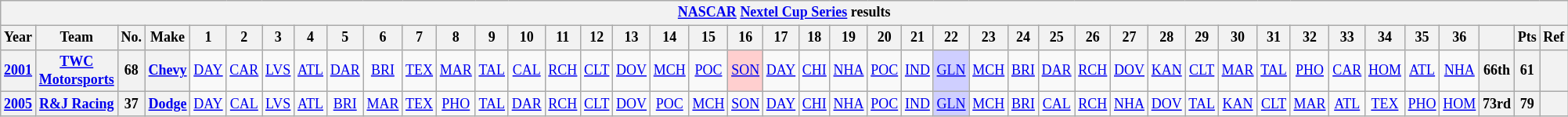<table class="wikitable" style="text-align:center; font-size:75%">
<tr>
<th colspan=45><a href='#'>NASCAR</a> <a href='#'>Nextel Cup Series</a> results</th>
</tr>
<tr>
<th>Year</th>
<th>Team</th>
<th>No.</th>
<th>Make</th>
<th>1</th>
<th>2</th>
<th>3</th>
<th>4</th>
<th>5</th>
<th>6</th>
<th>7</th>
<th>8</th>
<th>9</th>
<th>10</th>
<th>11</th>
<th>12</th>
<th>13</th>
<th>14</th>
<th>15</th>
<th>16</th>
<th>17</th>
<th>18</th>
<th>19</th>
<th>20</th>
<th>21</th>
<th>22</th>
<th>23</th>
<th>24</th>
<th>25</th>
<th>26</th>
<th>27</th>
<th>28</th>
<th>29</th>
<th>30</th>
<th>31</th>
<th>32</th>
<th>33</th>
<th>34</th>
<th>35</th>
<th>36</th>
<th></th>
<th>Pts</th>
<th>Ref</th>
</tr>
<tr>
<th><a href='#'>2001</a></th>
<th><a href='#'>TWC Motorsports</a></th>
<th>68</th>
<th><a href='#'>Chevy</a></th>
<td><a href='#'>DAY</a></td>
<td><a href='#'>CAR</a></td>
<td><a href='#'>LVS</a></td>
<td><a href='#'>ATL</a></td>
<td><a href='#'>DAR</a></td>
<td><a href='#'>BRI</a></td>
<td><a href='#'>TEX</a></td>
<td><a href='#'>MAR</a></td>
<td><a href='#'>TAL</a></td>
<td><a href='#'>CAL</a></td>
<td><a href='#'>RCH</a></td>
<td><a href='#'>CLT</a></td>
<td><a href='#'>DOV</a></td>
<td><a href='#'>MCH</a></td>
<td><a href='#'>POC</a></td>
<td style="background:#FFCFCF;"><a href='#'>SON</a><br></td>
<td><a href='#'>DAY</a></td>
<td><a href='#'>CHI</a></td>
<td><a href='#'>NHA</a></td>
<td><a href='#'>POC</a></td>
<td><a href='#'>IND</a></td>
<td style="background:#CFCFFF;"><a href='#'>GLN</a><br></td>
<td><a href='#'>MCH</a></td>
<td><a href='#'>BRI</a></td>
<td><a href='#'>DAR</a></td>
<td><a href='#'>RCH</a></td>
<td><a href='#'>DOV</a></td>
<td><a href='#'>KAN</a></td>
<td><a href='#'>CLT</a></td>
<td><a href='#'>MAR</a></td>
<td><a href='#'>TAL</a></td>
<td><a href='#'>PHO</a></td>
<td><a href='#'>CAR</a></td>
<td><a href='#'>HOM</a></td>
<td><a href='#'>ATL</a></td>
<td><a href='#'>NHA</a></td>
<th>66th</th>
<th>61</th>
<th></th>
</tr>
<tr>
<th><a href='#'>2005</a></th>
<th><a href='#'>R&J Racing</a></th>
<th>37</th>
<th><a href='#'>Dodge</a></th>
<td><a href='#'>DAY</a></td>
<td><a href='#'>CAL</a></td>
<td><a href='#'>LVS</a></td>
<td><a href='#'>ATL</a></td>
<td><a href='#'>BRI</a></td>
<td><a href='#'>MAR</a></td>
<td><a href='#'>TEX</a></td>
<td><a href='#'>PHO</a></td>
<td><a href='#'>TAL</a></td>
<td><a href='#'>DAR</a></td>
<td><a href='#'>RCH</a></td>
<td><a href='#'>CLT</a></td>
<td><a href='#'>DOV</a></td>
<td><a href='#'>POC</a></td>
<td><a href='#'>MCH</a></td>
<td><a href='#'>SON</a></td>
<td><a href='#'>DAY</a></td>
<td><a href='#'>CHI</a></td>
<td><a href='#'>NHA</a></td>
<td><a href='#'>POC</a></td>
<td><a href='#'>IND</a></td>
<td style="background:#CFCFFF;"><a href='#'>GLN</a><br></td>
<td><a href='#'>MCH</a></td>
<td><a href='#'>BRI</a></td>
<td><a href='#'>CAL</a></td>
<td><a href='#'>RCH</a></td>
<td><a href='#'>NHA</a></td>
<td><a href='#'>DOV</a></td>
<td><a href='#'>TAL</a></td>
<td><a href='#'>KAN</a></td>
<td><a href='#'>CLT</a></td>
<td><a href='#'>MAR</a></td>
<td><a href='#'>ATL</a></td>
<td><a href='#'>TEX</a></td>
<td><a href='#'>PHO</a></td>
<td><a href='#'>HOM</a></td>
<th>73rd</th>
<th>79</th>
<th></th>
</tr>
</table>
